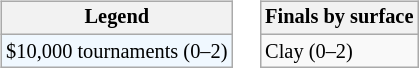<table>
<tr valign=top>
<td><br><table class=wikitable style="font-size:85%">
<tr>
<th>Legend</th>
</tr>
<tr style="background:#f0f8ff;">
<td>$10,000 tournaments (0–2)</td>
</tr>
</table>
</td>
<td><br><table class=wikitable style="font-size:85%">
<tr>
<th>Finals by surface</th>
</tr>
<tr>
<td>Clay (0–2)</td>
</tr>
</table>
</td>
</tr>
</table>
